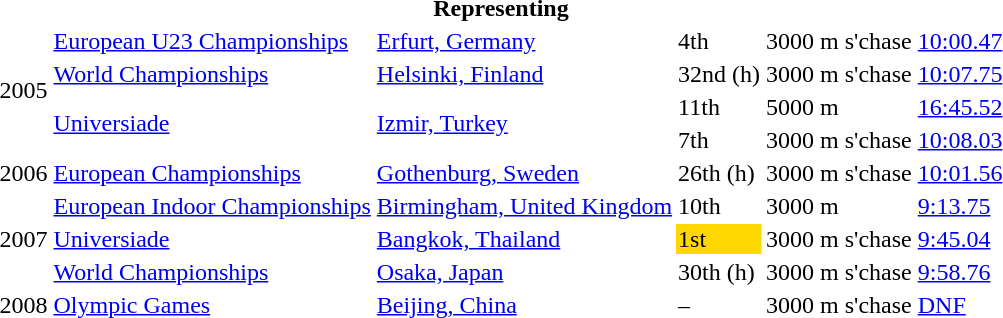<table>
<tr>
<th colspan="6">Representing </th>
</tr>
<tr>
<td rowspan=4>2005</td>
<td><a href='#'>European U23 Championships</a></td>
<td><a href='#'>Erfurt, Germany</a></td>
<td>4th</td>
<td>3000 m s'chase</td>
<td><a href='#'>10:00.47</a></td>
</tr>
<tr>
<td><a href='#'>World Championships</a></td>
<td><a href='#'>Helsinki, Finland</a></td>
<td>32nd (h)</td>
<td>3000 m s'chase</td>
<td><a href='#'>10:07.75</a></td>
</tr>
<tr>
<td rowspan=2><a href='#'>Universiade</a></td>
<td rowspan=2><a href='#'>Izmir, Turkey</a></td>
<td>11th</td>
<td>5000 m</td>
<td><a href='#'>16:45.52</a></td>
</tr>
<tr>
<td>7th</td>
<td>3000 m s'chase</td>
<td><a href='#'>10:08.03</a></td>
</tr>
<tr>
<td>2006</td>
<td><a href='#'>European Championships</a></td>
<td><a href='#'>Gothenburg, Sweden</a></td>
<td>26th (h)</td>
<td>3000 m s'chase</td>
<td><a href='#'>10:01.56</a></td>
</tr>
<tr>
<td rowspan=3>2007</td>
<td><a href='#'>European Indoor Championships</a></td>
<td><a href='#'>Birmingham, United Kingdom</a></td>
<td>10th</td>
<td>3000 m</td>
<td><a href='#'>9:13.75</a></td>
</tr>
<tr>
<td><a href='#'>Universiade</a></td>
<td><a href='#'>Bangkok, Thailand</a></td>
<td bgcolor=gold>1st</td>
<td>3000 m s'chase</td>
<td><a href='#'>9:45.04</a></td>
</tr>
<tr>
<td><a href='#'>World Championships</a></td>
<td><a href='#'>Osaka, Japan</a></td>
<td>30th (h)</td>
<td>3000 m s'chase</td>
<td><a href='#'>9:58.76</a></td>
</tr>
<tr>
<td>2008</td>
<td><a href='#'>Olympic Games</a></td>
<td><a href='#'>Beijing, China</a></td>
<td>–</td>
<td>3000 m s'chase</td>
<td><a href='#'>DNF</a></td>
</tr>
</table>
